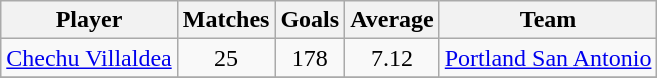<table class="wikitable">
<tr>
<th>Player</th>
<th>Matches</th>
<th>Goals</th>
<th>Average</th>
<th>Team</th>
</tr>
<tr>
<td> <a href='#'>Chechu Villaldea</a></td>
<td style="text-align:center;">25</td>
<td style="text-align:center;">178</td>
<td style="text-align:center;">7.12</td>
<td><a href='#'>Portland San Antonio</a></td>
</tr>
<tr>
</tr>
</table>
